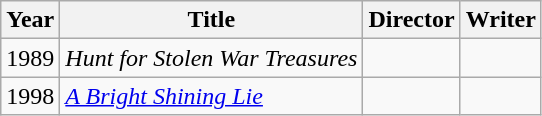<table class="wikitable">
<tr>
<th>Year</th>
<th>Title</th>
<th>Director</th>
<th>Writer</th>
</tr>
<tr>
<td>1989</td>
<td><em>Hunt for Stolen War Treasures</em></td>
<td></td>
<td></td>
</tr>
<tr>
<td>1998</td>
<td><em><a href='#'>A Bright Shining Lie</a></em></td>
<td></td>
<td></td>
</tr>
</table>
